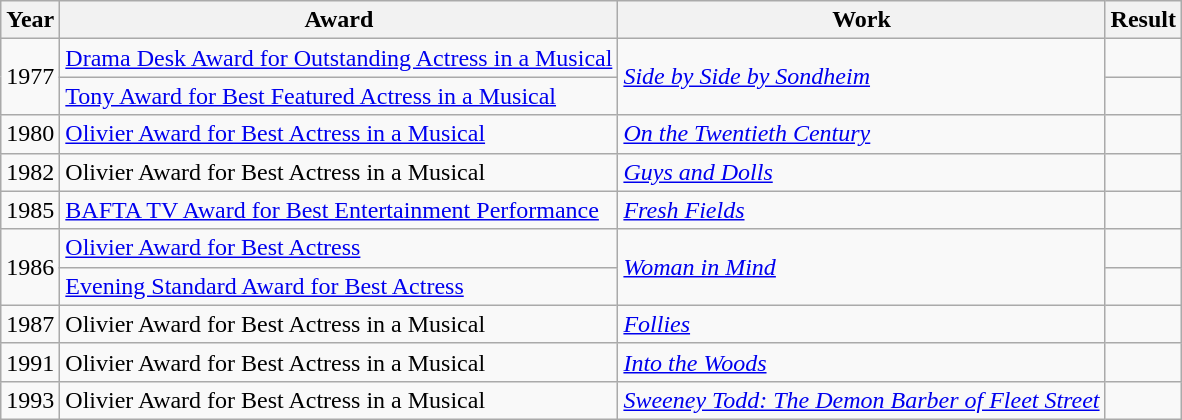<table class=wikitable>
<tr>
<th>Year</th>
<th>Award</th>
<th>Work</th>
<th>Result</th>
</tr>
<tr>
<td rowspan=2>1977</td>
<td><a href='#'>Drama Desk Award for Outstanding Actress in a Musical</a></td>
<td rowspan=2><em><a href='#'>Side by Side by Sondheim</a></em></td>
<td></td>
</tr>
<tr>
<td><a href='#'>Tony Award for Best Featured Actress in a Musical</a></td>
<td></td>
</tr>
<tr>
<td>1980</td>
<td><a href='#'>Olivier Award for Best Actress in a Musical</a></td>
<td><em><a href='#'>On the Twentieth Century</a></em></td>
<td></td>
</tr>
<tr>
<td>1982</td>
<td>Olivier Award for Best Actress in a Musical</td>
<td><em><a href='#'>Guys and Dolls</a></em></td>
<td></td>
</tr>
<tr>
<td>1985</td>
<td><a href='#'>BAFTA TV Award for Best Entertainment Performance</a></td>
<td><em><a href='#'>Fresh Fields</a></em></td>
<td></td>
</tr>
<tr>
<td rowspan=2>1986</td>
<td><a href='#'>Olivier Award for Best Actress</a></td>
<td rowspan=2><em><a href='#'>Woman in Mind</a></em></td>
<td></td>
</tr>
<tr>
<td><a href='#'>Evening Standard Award for Best Actress</a></td>
<td></td>
</tr>
<tr>
<td>1987</td>
<td>Olivier Award for Best Actress in a Musical</td>
<td><em><a href='#'>Follies</a></em></td>
<td></td>
</tr>
<tr>
<td>1991</td>
<td>Olivier Award for Best Actress in a Musical</td>
<td><em><a href='#'>Into the Woods</a></em></td>
<td></td>
</tr>
<tr>
<td>1993</td>
<td>Olivier Award for Best Actress in a Musical</td>
<td><em><a href='#'>Sweeney Todd: The Demon Barber of Fleet Street</a></em></td>
<td></td>
</tr>
</table>
